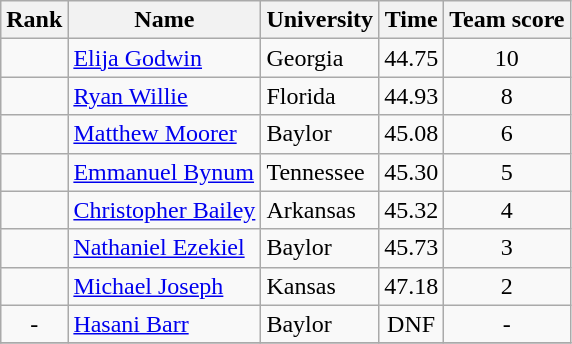<table class="wikitable sortable" style="text-align:center">
<tr>
<th>Rank</th>
<th>Name</th>
<th>University</th>
<th>Time</th>
<th>Team score</th>
</tr>
<tr>
<td></td>
<td align=left><a href='#'>Elija Godwin</a></td>
<td align="left">Georgia</td>
<td>44.75</td>
<td>10</td>
</tr>
<tr>
<td></td>
<td align=left><a href='#'>Ryan Willie</a></td>
<td align="left">Florida</td>
<td>44.93</td>
<td>8</td>
</tr>
<tr>
<td></td>
<td align=left><a href='#'>Matthew Moorer</a></td>
<td align="left">Baylor</td>
<td>45.08</td>
<td>6</td>
</tr>
<tr>
<td></td>
<td align=left><a href='#'>Emmanuel Bynum</a></td>
<td align="left">Tennessee</td>
<td>45.30</td>
<td>5</td>
</tr>
<tr>
<td></td>
<td align=left><a href='#'>Christopher Bailey</a></td>
<td align="left">Arkansas</td>
<td>45.32</td>
<td>4</td>
</tr>
<tr>
<td></td>
<td align=left><a href='#'>Nathaniel Ezekiel</a></td>
<td align="left">Baylor</td>
<td>45.73</td>
<td>3</td>
</tr>
<tr>
<td></td>
<td align=left><a href='#'>Michael Joseph</a></td>
<td align="left">Kansas</td>
<td>47.18</td>
<td>2</td>
</tr>
<tr>
<td>-</td>
<td align="left"><a href='#'>Hasani Barr</a></td>
<td align="left">Baylor</td>
<td>DNF</td>
<td>-</td>
</tr>
<tr>
</tr>
</table>
